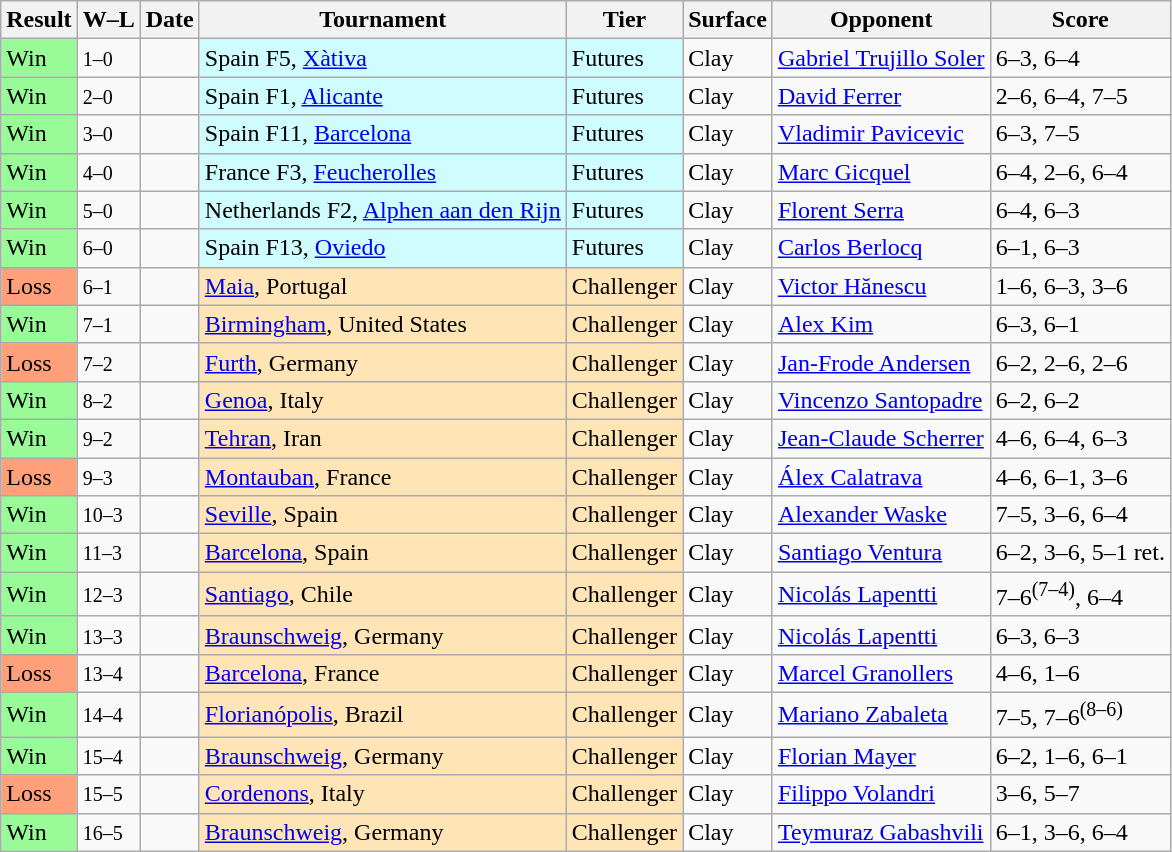<table class="sortable wikitable">
<tr>
<th>Result</th>
<th class="unsortable">W–L</th>
<th>Date</th>
<th>Tournament</th>
<th>Tier</th>
<th>Surface</th>
<th>Opponent</th>
<th class="unsortable">Score</th>
</tr>
<tr>
<td style="background:#98fb98;">Win</td>
<td><small>1–0</small></td>
<td></td>
<td style="background:#cffcff;">Spain F5, <a href='#'>Xàtiva</a></td>
<td style="background:#cffcff;">Futures</td>
<td>Clay</td>
<td> <a href='#'>Gabriel Trujillo Soler</a></td>
<td>6–3, 6–4</td>
</tr>
<tr>
<td style="background:#98fb98;">Win</td>
<td><small>2–0</small></td>
<td></td>
<td style="background:#cffcff;">Spain F1, <a href='#'>Alicante</a></td>
<td style="background:#cffcff;">Futures</td>
<td>Clay</td>
<td> <a href='#'>David Ferrer</a></td>
<td>2–6, 6–4, 7–5</td>
</tr>
<tr>
<td style="background:#98fb98;">Win</td>
<td><small>3–0</small></td>
<td></td>
<td style="background:#cffcff;">Spain F11, <a href='#'>Barcelona</a></td>
<td style="background:#cffcff;">Futures</td>
<td>Clay</td>
<td> <a href='#'>Vladimir Pavicevic</a></td>
<td>6–3, 7–5</td>
</tr>
<tr>
<td style="background:#98fb98;">Win</td>
<td><small>4–0</small></td>
<td></td>
<td style="background:#cffcff;">France F3, <a href='#'>Feucherolles</a></td>
<td style="background:#cffcff;">Futures</td>
<td>Clay</td>
<td> <a href='#'>Marc Gicquel</a></td>
<td>6–4, 2–6, 6–4</td>
</tr>
<tr>
<td style="background:#98fb98;">Win</td>
<td><small>5–0</small></td>
<td></td>
<td style="background:#cffcff;">Netherlands F2, <a href='#'>Alphen aan den Rijn</a></td>
<td style="background:#cffcff;">Futures</td>
<td>Clay</td>
<td> <a href='#'>Florent Serra</a></td>
<td>6–4, 6–3</td>
</tr>
<tr>
<td style="background:#98fb98;">Win</td>
<td><small>6–0</small></td>
<td></td>
<td style="background:#cffcff;">Spain F13, <a href='#'>Oviedo</a></td>
<td style="background:#cffcff;">Futures</td>
<td>Clay</td>
<td> <a href='#'>Carlos Berlocq</a></td>
<td>6–1, 6–3</td>
</tr>
<tr>
<td style="background:#ffa07a;">Loss</td>
<td><small>6–1</small></td>
<td></td>
<td style="background:moccasin;"><a href='#'>Maia</a>, Portugal</td>
<td style="background:moccasin;">Challenger</td>
<td>Clay</td>
<td> <a href='#'>Victor Hănescu</a></td>
<td>1–6, 6–3, 3–6</td>
</tr>
<tr>
<td style="background:#98fb98;">Win</td>
<td><small>7–1</small></td>
<td></td>
<td style="background:moccasin;"><a href='#'>Birmingham</a>, United States</td>
<td style="background:moccasin;">Challenger</td>
<td>Clay</td>
<td> <a href='#'>Alex Kim</a></td>
<td>6–3, 6–1</td>
</tr>
<tr>
<td style="background:#ffa07a;">Loss</td>
<td><small>7–2</small></td>
<td></td>
<td style="background:moccasin;"><a href='#'>Furth</a>, Germany</td>
<td style="background:moccasin;">Challenger</td>
<td>Clay</td>
<td> <a href='#'>Jan-Frode Andersen</a></td>
<td>6–2, 2–6, 2–6</td>
</tr>
<tr>
<td style="background:#98fb98;">Win</td>
<td><small>8–2</small></td>
<td></td>
<td style="background:moccasin;"><a href='#'>Genoa</a>, Italy</td>
<td style="background:moccasin;">Challenger</td>
<td>Clay</td>
<td> <a href='#'>Vincenzo Santopadre</a></td>
<td>6–2, 6–2</td>
</tr>
<tr>
<td style="background:#98fb98;">Win</td>
<td><small>9–2</small></td>
<td></td>
<td style="background:moccasin;"><a href='#'>Tehran</a>, Iran</td>
<td style="background:moccasin;">Challenger</td>
<td>Clay</td>
<td> <a href='#'>Jean-Claude Scherrer</a></td>
<td>4–6, 6–4, 6–3</td>
</tr>
<tr>
<td style="background:#ffa07a;">Loss</td>
<td><small>9–3</small></td>
<td></td>
<td style="background:moccasin;"><a href='#'>Montauban</a>, France</td>
<td style="background:moccasin;">Challenger</td>
<td>Clay</td>
<td> <a href='#'>Álex Calatrava</a></td>
<td>4–6, 6–1, 3–6</td>
</tr>
<tr>
<td style="background:#98fb98;">Win</td>
<td><small>10–3</small></td>
<td></td>
<td style="background:moccasin;"><a href='#'>Seville</a>, Spain</td>
<td style="background:moccasin;">Challenger</td>
<td>Clay</td>
<td> <a href='#'>Alexander Waske</a></td>
<td>7–5, 3–6, 6–4</td>
</tr>
<tr>
<td style="background:#98fb98;">Win</td>
<td><small>11–3</small></td>
<td></td>
<td style="background:moccasin;"><a href='#'>Barcelona</a>, Spain</td>
<td style="background:moccasin;">Challenger</td>
<td>Clay</td>
<td> <a href='#'>Santiago Ventura</a></td>
<td>6–2, 3–6, 5–1 ret.</td>
</tr>
<tr>
<td style="background:#98fb98;">Win</td>
<td><small>12–3</small></td>
<td></td>
<td style="background:moccasin;"><a href='#'>Santiago</a>, Chile</td>
<td style="background:moccasin;">Challenger</td>
<td>Clay</td>
<td> <a href='#'>Nicolás Lapentti</a></td>
<td>7–6<sup>(7–4)</sup>, 6–4</td>
</tr>
<tr>
<td style="background:#98fb98;">Win</td>
<td><small>13–3</small></td>
<td></td>
<td style="background:moccasin;"><a href='#'>Braunschweig</a>, Germany</td>
<td style="background:moccasin;">Challenger</td>
<td>Clay</td>
<td> <a href='#'>Nicolás Lapentti</a></td>
<td>6–3, 6–3</td>
</tr>
<tr>
<td style="background:#ffa07a;">Loss</td>
<td><small>13–4</small></td>
<td></td>
<td style="background:moccasin;"><a href='#'>Barcelona</a>, France</td>
<td style="background:moccasin;">Challenger</td>
<td>Clay</td>
<td> <a href='#'>Marcel Granollers</a></td>
<td>4–6, 1–6</td>
</tr>
<tr>
<td style="background:#98fb98;">Win</td>
<td><small>14–4</small></td>
<td></td>
<td style="background:moccasin;"><a href='#'>Florianópolis</a>, Brazil</td>
<td style="background:moccasin;">Challenger</td>
<td>Clay</td>
<td> <a href='#'>Mariano Zabaleta</a></td>
<td>7–5, 7–6<sup>(8–6)</sup></td>
</tr>
<tr>
<td style="background:#98fb98;">Win</td>
<td><small>15–4</small></td>
<td></td>
<td style="background:moccasin;"><a href='#'>Braunschweig</a>, Germany</td>
<td style="background:moccasin;">Challenger</td>
<td>Clay</td>
<td> <a href='#'>Florian Mayer</a></td>
<td>6–2, 1–6, 6–1</td>
</tr>
<tr>
<td style="background:#ffa07a;">Loss</td>
<td><small>15–5</small></td>
<td></td>
<td style="background:moccasin;"><a href='#'>Cordenons</a>, Italy</td>
<td style="background:moccasin;">Challenger</td>
<td>Clay</td>
<td> <a href='#'>Filippo Volandri</a></td>
<td>3–6, 5–7</td>
</tr>
<tr>
<td style="background:#98fb98;">Win</td>
<td><small>16–5</small></td>
<td></td>
<td style="background:moccasin;"><a href='#'>Braunschweig</a>, Germany</td>
<td style="background:moccasin;">Challenger</td>
<td>Clay</td>
<td> <a href='#'>Teymuraz Gabashvili</a></td>
<td>6–1, 3–6, 6–4</td>
</tr>
</table>
